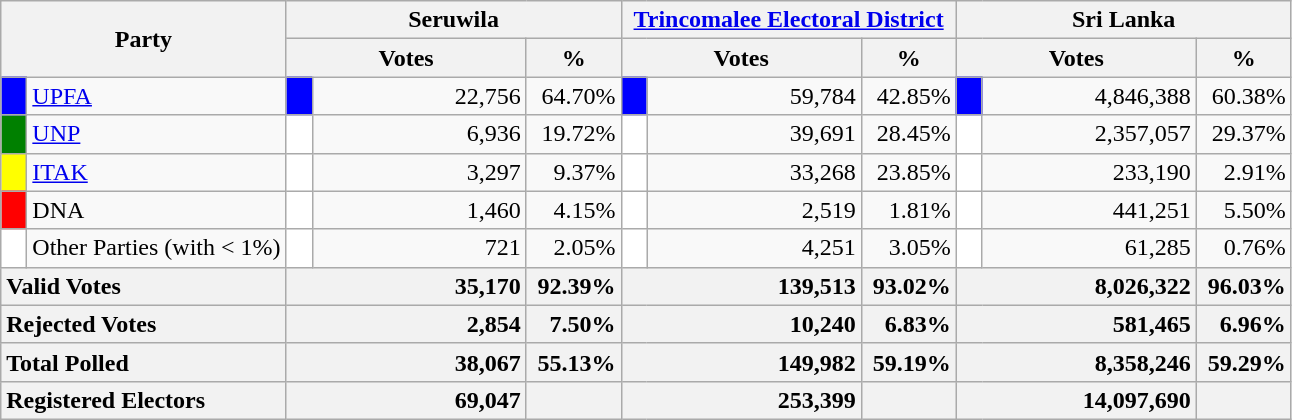<table class="wikitable">
<tr>
<th colspan="2" width="144px"rowspan="2">Party</th>
<th colspan="3" width="216px">Seruwila</th>
<th colspan="3" width="216px"><a href='#'>Trincomalee Electoral District</a></th>
<th colspan="3" width="216px">Sri Lanka</th>
</tr>
<tr>
<th colspan="2" width="144px">Votes</th>
<th>%</th>
<th colspan="2" width="144px">Votes</th>
<th>%</th>
<th colspan="2" width="144px">Votes</th>
<th>%</th>
</tr>
<tr>
<td style="background-color:blue;" width="10px"></td>
<td style="text-align:left;"><a href='#'>UPFA</a></td>
<td style="background-color:blue;" width="10px"></td>
<td style="text-align:right;">22,756</td>
<td style="text-align:right;">64.70%</td>
<td style="background-color:blue;" width="10px"></td>
<td style="text-align:right;">59,784</td>
<td style="text-align:right;">42.85%</td>
<td style="background-color:blue;" width="10px"></td>
<td style="text-align:right;">4,846,388</td>
<td style="text-align:right;">60.38%</td>
</tr>
<tr>
<td style="background-color:green;" width="10px"></td>
<td style="text-align:left;"><a href='#'>UNP</a></td>
<td style="background-color:white;" width="10px"></td>
<td style="text-align:right;">6,936</td>
<td style="text-align:right;">19.72%</td>
<td style="background-color:white;" width="10px"></td>
<td style="text-align:right;">39,691</td>
<td style="text-align:right;">28.45%</td>
<td style="background-color:white;" width="10px"></td>
<td style="text-align:right;">2,357,057</td>
<td style="text-align:right;">29.37%</td>
</tr>
<tr>
<td style="background-color:yellow;" width="10px"></td>
<td style="text-align:left;"><a href='#'>ITAK</a></td>
<td style="background-color:white;" width="10px"></td>
<td style="text-align:right;">3,297</td>
<td style="text-align:right;">9.37%</td>
<td style="background-color:white;" width="10px"></td>
<td style="text-align:right;">33,268</td>
<td style="text-align:right;">23.85%</td>
<td style="background-color:white;" width="10px"></td>
<td style="text-align:right;">233,190</td>
<td style="text-align:right;">2.91%</td>
</tr>
<tr>
<td style="background-color:red;" width="10px"></td>
<td style="text-align:left;">DNA</td>
<td style="background-color:white;" width="10px"></td>
<td style="text-align:right;">1,460</td>
<td style="text-align:right;">4.15%</td>
<td style="background-color:white;" width="10px"></td>
<td style="text-align:right;">2,519</td>
<td style="text-align:right;">1.81%</td>
<td style="background-color:white;" width="10px"></td>
<td style="text-align:right;">441,251</td>
<td style="text-align:right;">5.50%</td>
</tr>
<tr>
<td style="background-color:white;" width="10px"></td>
<td style="text-align:left;">Other Parties (with < 1%)</td>
<td style="background-color:white;" width="10px"></td>
<td style="text-align:right;">721</td>
<td style="text-align:right;">2.05%</td>
<td style="background-color:white;" width="10px"></td>
<td style="text-align:right;">4,251</td>
<td style="text-align:right;">3.05%</td>
<td style="background-color:white;" width="10px"></td>
<td style="text-align:right;">61,285</td>
<td style="text-align:right;">0.76%</td>
</tr>
<tr>
<th colspan="2" width="144px"style="text-align:left;">Valid Votes</th>
<th style="text-align:right;"colspan="2" width="144px">35,170</th>
<th style="text-align:right;">92.39%</th>
<th style="text-align:right;"colspan="2" width="144px">139,513</th>
<th style="text-align:right;">93.02%</th>
<th style="text-align:right;"colspan="2" width="144px">8,026,322</th>
<th style="text-align:right;">96.03%</th>
</tr>
<tr>
<th colspan="2" width="144px"style="text-align:left;">Rejected Votes</th>
<th style="text-align:right;"colspan="2" width="144px">2,854</th>
<th style="text-align:right;">7.50%</th>
<th style="text-align:right;"colspan="2" width="144px">10,240</th>
<th style="text-align:right;">6.83%</th>
<th style="text-align:right;"colspan="2" width="144px">581,465</th>
<th style="text-align:right;">6.96%</th>
</tr>
<tr>
<th colspan="2" width="144px"style="text-align:left;">Total Polled</th>
<th style="text-align:right;"colspan="2" width="144px">38,067</th>
<th style="text-align:right;">55.13%</th>
<th style="text-align:right;"colspan="2" width="144px">149,982</th>
<th style="text-align:right;">59.19%</th>
<th style="text-align:right;"colspan="2" width="144px">8,358,246</th>
<th style="text-align:right;">59.29%</th>
</tr>
<tr>
<th colspan="2" width="144px"style="text-align:left;">Registered Electors</th>
<th style="text-align:right;"colspan="2" width="144px">69,047</th>
<th></th>
<th style="text-align:right;"colspan="2" width="144px">253,399</th>
<th></th>
<th style="text-align:right;"colspan="2" width="144px">14,097,690</th>
<th></th>
</tr>
</table>
